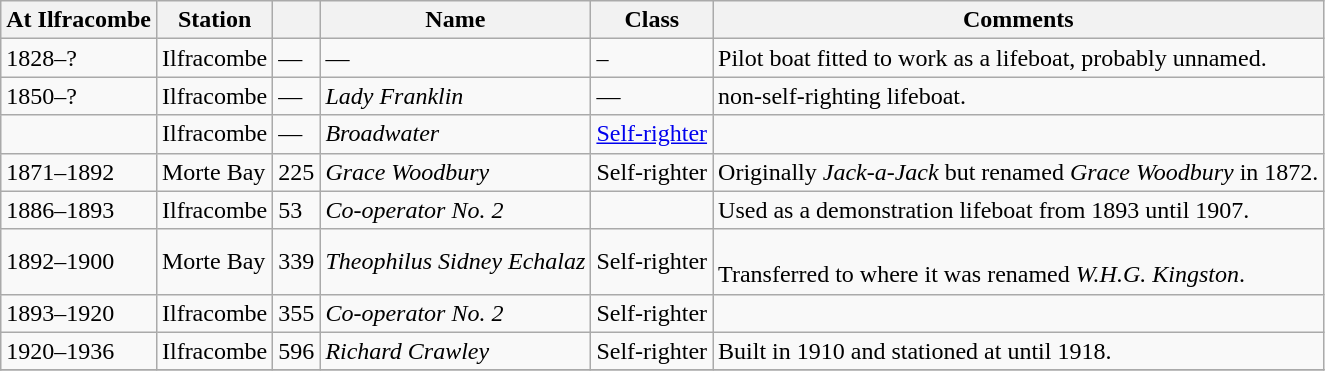<table class="wikitable sortable">
<tr>
<th>At Ilfracombe</th>
<th>Station</th>
<th></th>
<th>Name</th>
<th>Class</th>
<th class=unsortable>Comments</th>
</tr>
<tr>
<td>1828–?</td>
<td>Ilfracombe</td>
<td>—</td>
<td>—</td>
<td>–</td>
<td>Pilot boat fitted to work as a lifeboat, probably unnamed.</td>
</tr>
<tr>
<td>1850–?</td>
<td>Ilfracombe</td>
<td>—</td>
<td><em>Lady Franklin</em></td>
<td>—</td>
<td> non-self-righting lifeboat.</td>
</tr>
<tr>
<td></td>
<td>Ilfracombe</td>
<td>—</td>
<td><em>Broadwater</em></td>
<td><a href='#'>Self-righter</a></td>
<td></td>
</tr>
<tr>
<td>1871–1892</td>
<td>Morte Bay</td>
<td>225</td>
<td><em>Grace Woodbury</em></td>
<td>Self-righter</td>
<td>Originally <em>Jack-a-Jack</em> but renamed <em>Grace Woodbury</em> in 1872.</td>
</tr>
<tr>
<td>1886–1893</td>
<td>Ilfracombe</td>
<td>53</td>
<td><em>Co-operator No. 2</em></td>
<td></td>
<td>Used as a demonstration lifeboat from 1893 until 1907.</td>
</tr>
<tr>
<td>1892–1900</td>
<td>Morte Bay</td>
<td>339</td>
<td><em>Theophilus Sidney Echalaz</em></td>
<td>Self-righter</td>
<td><br>Transferred to  where it was renamed <em>W.H.G. Kingston</em>.</td>
</tr>
<tr>
<td>1893–1920</td>
<td>Ilfracombe</td>
<td>355</td>
<td><em>Co-operator No. 2</em></td>
<td>Self-righter</td>
<td></td>
</tr>
<tr>
<td>1920–1936</td>
<td>Ilfracombe</td>
<td>596</td>
<td><em>Richard Crawley</em></td>
<td>Self-righter</td>
<td>Built in 1910 and stationed at  until 1918.</td>
</tr>
<tr>
</tr>
</table>
